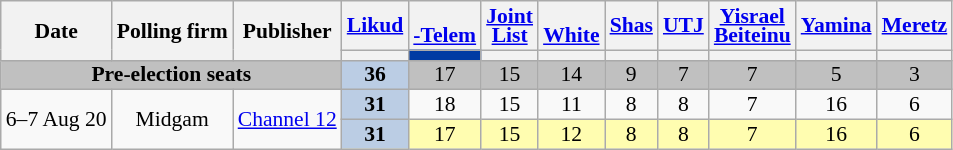<table class="wikitable sortable" style=text-align:center;font-size:90%;line-height:13px>
<tr>
<th rowspan=2>Date</th>
<th rowspan=2>Polling firm</th>
<th rowspan=2>Publisher</th>
<th><a href='#'>Likud</a></th>
<th><a href='#'><br>-Telem</a></th>
<th><a href='#'>Joint<br>List</a></th>
<th><a href='#'><br>White</a></th>
<th><a href='#'>Shas</a></th>
<th><a href='#'>UTJ</a></th>
<th><a href='#'>Yisrael<br>Beiteinu</a></th>
<th><a href='#'>Yamina</a></th>
<th><a href='#'>Meretz</a></th>
</tr>
<tr>
<th style=background:></th>
<th style=background:#003BA3></th>
<th style=background:></th>
<th style=background:></th>
<th style=background:></th>
<th style=background:></th>
<th style=background:></th>
<th style=background:></th>
<th style=background:></th>
</tr>
<tr style=background:silver>
<td colspan=3><strong>Pre-election seats</strong></td>
<td style=background:#BBCDE4><strong>36</strong>	</td>
<td>17					</td>
<td>15					</td>
<td>14					</td>
<td>9					</td>
<td>7					</td>
<td>7					</td>
<td>5					</td>
<td>3					</td>
</tr>
<tr>
<td rowspan=2 data-sort-value=2020-08-07>6–7 Aug 20</td>
<td rowspan=2>Midgam</td>
<td rowspan=2><a href='#'>Channel 12</a></td>
<td style=background:#BBCDE4><strong>31</strong>	</td>
<td>18					</td>
<td>15					</td>
<td>11					</td>
<td>8					</td>
<td>8					</td>
<td>7					</td>
<td>16					</td>
<td>6					</td>
</tr>
<tr style=background:#fffdb0>
<td style=background:#BBCDE4><strong>31</strong>	</td>
<td>17					</td>
<td>15					</td>
<td>12					</td>
<td>8					</td>
<td>8					</td>
<td>7					</td>
<td>16					</td>
<td>6					</td>
</tr>
</table>
